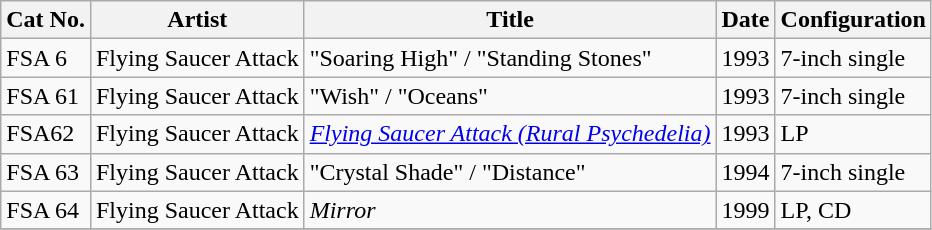<table class="wikitable">
<tr>
<th>Cat No.</th>
<th>Artist</th>
<th>Title</th>
<th>Date</th>
<th>Configuration</th>
</tr>
<tr>
<td>FSA 6</td>
<td>Flying Saucer Attack</td>
<td>"Soaring High" / "Standing Stones"</td>
<td>1993</td>
<td>7-inch single</td>
</tr>
<tr>
<td>FSA 61</td>
<td>Flying Saucer Attack</td>
<td>"Wish" / "Oceans"</td>
<td>1993</td>
<td>7-inch single</td>
</tr>
<tr>
<td>FSA62</td>
<td>Flying Saucer Attack</td>
<td><em><a href='#'>Flying Saucer Attack (Rural Psychedelia)</a></em></td>
<td>1993</td>
<td>LP</td>
</tr>
<tr>
<td>FSA 63</td>
<td>Flying Saucer Attack</td>
<td>"Crystal Shade" / "Distance"</td>
<td>1994</td>
<td>7-inch single</td>
</tr>
<tr>
<td>FSA 64</td>
<td>Flying Saucer Attack</td>
<td><em>Mirror</em></td>
<td>1999</td>
<td>LP, CD</td>
</tr>
<tr>
</tr>
</table>
